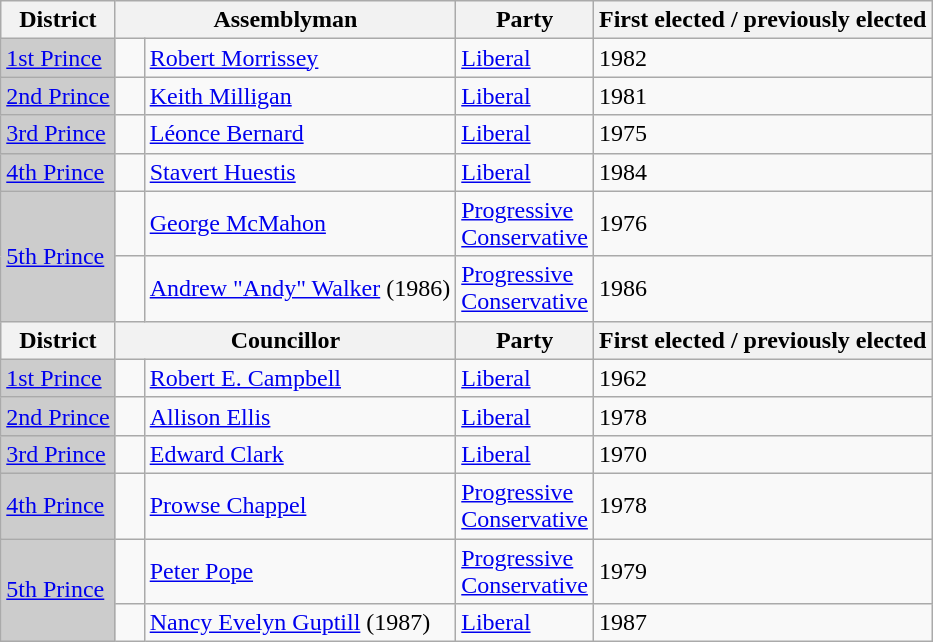<table class="wikitable sortable">
<tr>
<th>District</th>
<th colspan="2">Assemblyman</th>
<th>Party</th>
<th>First elected / previously elected</th>
</tr>
<tr>
<td bgcolor="CCCCCC"><a href='#'>1st Prince</a></td>
<td>   </td>
<td><a href='#'>Robert Morrissey</a></td>
<td><a href='#'>Liberal</a></td>
<td>1982</td>
</tr>
<tr>
<td bgcolor="CCCCCC"><a href='#'>2nd Prince</a></td>
<td>   </td>
<td><a href='#'>Keith Milligan</a></td>
<td><a href='#'>Liberal</a></td>
<td>1981</td>
</tr>
<tr>
<td bgcolor="CCCCCC"><a href='#'>3rd Prince</a></td>
<td>   </td>
<td><a href='#'>Léonce Bernard</a></td>
<td><a href='#'>Liberal</a></td>
<td>1975</td>
</tr>
<tr>
<td bgcolor="CCCCCC"><a href='#'>4th Prince</a></td>
<td>   </td>
<td><a href='#'>Stavert Huestis</a></td>
<td><a href='#'>Liberal</a></td>
<td>1984</td>
</tr>
<tr>
<td rowspan=2 bgcolor="CCCCCC"><a href='#'>5th Prince</a></td>
<td>   </td>
<td><a href='#'>George McMahon</a></td>
<td><a href='#'>Progressive <br> Conservative</a></td>
<td>1976</td>
</tr>
<tr>
<td> </td>
<td><a href='#'>Andrew "Andy" Walker</a> (1986)</td>
<td><a href='#'>Progressive <br> Conservative</a></td>
<td>1986</td>
</tr>
<tr>
<th>District</th>
<th colspan="2">Councillor</th>
<th>Party</th>
<th>First elected / previously elected</th>
</tr>
<tr>
<td bgcolor="CCCCCC"><a href='#'>1st Prince</a></td>
<td>   </td>
<td><a href='#'>Robert E. Campbell</a></td>
<td><a href='#'>Liberal</a></td>
<td>1962</td>
</tr>
<tr>
<td bgcolor="CCCCCC"><a href='#'>2nd Prince</a></td>
<td>   </td>
<td><a href='#'>Allison Ellis</a></td>
<td><a href='#'>Liberal</a></td>
<td>1978</td>
</tr>
<tr>
<td bgcolor="CCCCCC"><a href='#'>3rd Prince</a></td>
<td>   </td>
<td><a href='#'>Edward Clark</a></td>
<td><a href='#'>Liberal</a></td>
<td>1970</td>
</tr>
<tr>
<td bgcolor="CCCCCC"><a href='#'>4th Prince</a></td>
<td>    <br></td>
<td><a href='#'>Prowse Chappel</a></td>
<td><a href='#'>Progressive <br> Conservative</a></td>
<td>1978</td>
</tr>
<tr>
<td rowspan=2 bgcolor="CCCCCC"><a href='#'>5th Prince</a></td>
<td>   </td>
<td><a href='#'>Peter Pope</a></td>
<td><a href='#'>Progressive <br> Conservative</a></td>
<td>1979</td>
</tr>
<tr>
<td> </td>
<td><a href='#'>Nancy Evelyn Guptill</a> (1987)</td>
<td><a href='#'>Liberal</a></td>
<td>1987</td>
</tr>
</table>
